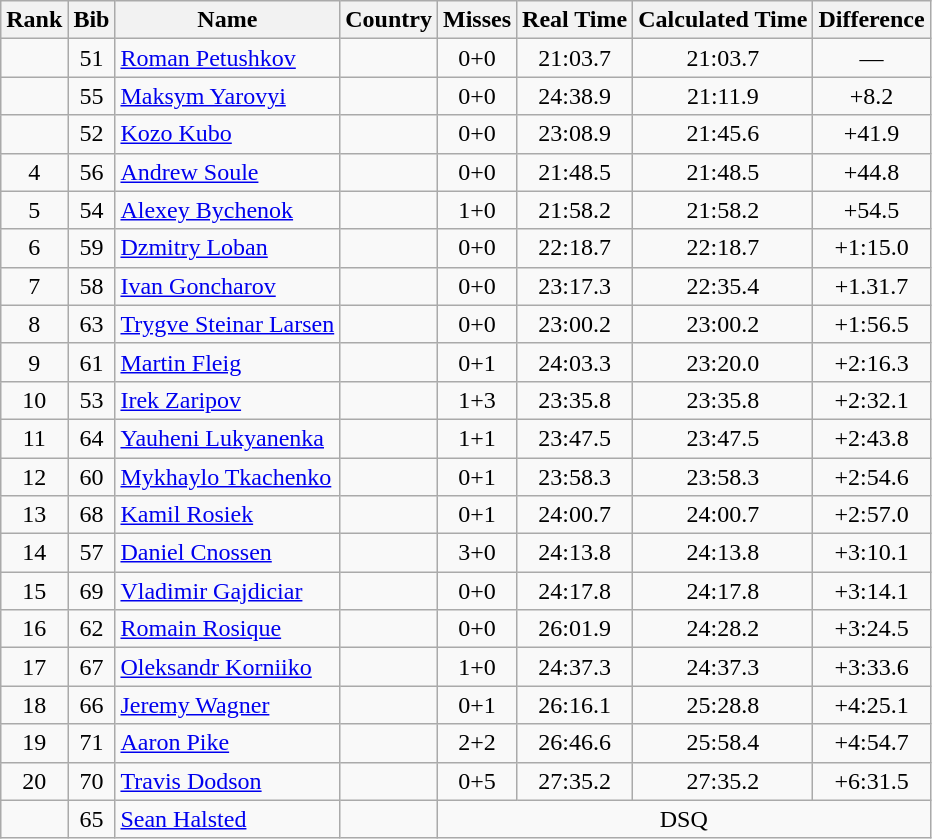<table class="wikitable sortable" style="text-align:center">
<tr>
<th>Rank</th>
<th>Bib</th>
<th>Name</th>
<th>Country</th>
<th>Misses</th>
<th>Real Time</th>
<th>Calculated Time</th>
<th>Difference</th>
</tr>
<tr>
<td></td>
<td>51</td>
<td align=left><a href='#'>Roman Petushkov</a></td>
<td align=left></td>
<td>0+0</td>
<td>21:03.7</td>
<td>21:03.7</td>
<td>—</td>
</tr>
<tr>
<td></td>
<td>55</td>
<td align=left><a href='#'>Maksym Yarovyi</a></td>
<td align=left></td>
<td>0+0</td>
<td>24:38.9</td>
<td>21:11.9</td>
<td>+8.2</td>
</tr>
<tr>
<td></td>
<td>52</td>
<td align=left><a href='#'>Kozo Kubo</a></td>
<td align=left></td>
<td>0+0</td>
<td>23:08.9</td>
<td>21:45.6</td>
<td>+41.9</td>
</tr>
<tr>
<td>4</td>
<td>56</td>
<td align=left><a href='#'>Andrew Soule</a></td>
<td align=left></td>
<td>0+0</td>
<td>21:48.5</td>
<td>21:48.5</td>
<td>+44.8</td>
</tr>
<tr>
<td>5</td>
<td>54</td>
<td align=left><a href='#'>Alexey Bychenok</a></td>
<td align=left></td>
<td>1+0</td>
<td>21:58.2</td>
<td>21:58.2</td>
<td>+54.5</td>
</tr>
<tr>
<td>6</td>
<td>59</td>
<td align=left><a href='#'>Dzmitry Loban</a></td>
<td align=left></td>
<td>0+0</td>
<td>22:18.7</td>
<td>22:18.7</td>
<td>+1:15.0</td>
</tr>
<tr>
<td>7</td>
<td>58</td>
<td align=left><a href='#'>Ivan Goncharov</a></td>
<td align=left></td>
<td>0+0</td>
<td>23:17.3</td>
<td>22:35.4</td>
<td>+1.31.7</td>
</tr>
<tr>
<td>8</td>
<td>63</td>
<td align=left><a href='#'>Trygve Steinar Larsen</a></td>
<td align=left></td>
<td>0+0</td>
<td>23:00.2</td>
<td>23:00.2</td>
<td>+1:56.5</td>
</tr>
<tr>
<td>9</td>
<td>61</td>
<td align=left><a href='#'>Martin Fleig</a></td>
<td align=left></td>
<td>0+1</td>
<td>24:03.3</td>
<td>23:20.0</td>
<td>+2:16.3</td>
</tr>
<tr>
<td>10</td>
<td>53</td>
<td align=left><a href='#'>Irek Zaripov</a></td>
<td align=left></td>
<td>1+3</td>
<td>23:35.8</td>
<td>23:35.8</td>
<td>+2:32.1</td>
</tr>
<tr>
<td>11</td>
<td>64</td>
<td align=left><a href='#'>Yauheni Lukyanenka</a></td>
<td align=left></td>
<td>1+1</td>
<td>23:47.5</td>
<td>23:47.5</td>
<td>+2:43.8</td>
</tr>
<tr>
<td>12</td>
<td>60</td>
<td align=left><a href='#'>Mykhaylo Tkachenko</a></td>
<td align=left></td>
<td>0+1</td>
<td>23:58.3</td>
<td>23:58.3</td>
<td>+2:54.6</td>
</tr>
<tr>
<td>13</td>
<td>68</td>
<td align=left><a href='#'>Kamil Rosiek</a></td>
<td align=left></td>
<td>0+1</td>
<td>24:00.7</td>
<td>24:00.7</td>
<td>+2:57.0</td>
</tr>
<tr>
<td>14</td>
<td>57</td>
<td align=left><a href='#'>Daniel Cnossen</a></td>
<td align=left></td>
<td>3+0</td>
<td>24:13.8</td>
<td>24:13.8</td>
<td>+3:10.1</td>
</tr>
<tr>
<td>15</td>
<td>69</td>
<td align=left><a href='#'>Vladimir Gajdiciar</a></td>
<td align=left></td>
<td>0+0</td>
<td>24:17.8</td>
<td>24:17.8</td>
<td>+3:14.1</td>
</tr>
<tr>
<td>16</td>
<td>62</td>
<td align=left><a href='#'>Romain Rosique</a></td>
<td align=left></td>
<td>0+0</td>
<td>26:01.9</td>
<td>24:28.2</td>
<td>+3:24.5</td>
</tr>
<tr>
<td>17</td>
<td>67</td>
<td align=left><a href='#'>Oleksandr Korniiko</a></td>
<td align=left></td>
<td>1+0</td>
<td>24:37.3</td>
<td>24:37.3</td>
<td>+3:33.6</td>
</tr>
<tr>
<td>18</td>
<td>66</td>
<td align=left><a href='#'>Jeremy Wagner</a></td>
<td align=left></td>
<td>0+1</td>
<td>26:16.1</td>
<td>25:28.8</td>
<td>+4:25.1</td>
</tr>
<tr>
<td>19</td>
<td>71</td>
<td align=left><a href='#'>Aaron Pike</a></td>
<td align=left></td>
<td>2+2</td>
<td>26:46.6</td>
<td>25:58.4</td>
<td>+4:54.7</td>
</tr>
<tr>
<td>20</td>
<td>70</td>
<td align=left><a href='#'>Travis Dodson</a></td>
<td align=left></td>
<td>0+5</td>
<td>27:35.2</td>
<td>27:35.2</td>
<td>+6:31.5</td>
</tr>
<tr>
<td></td>
<td>65</td>
<td align=left><a href='#'>Sean Halsted</a></td>
<td align=left></td>
<td colspan=4>DSQ</td>
</tr>
</table>
